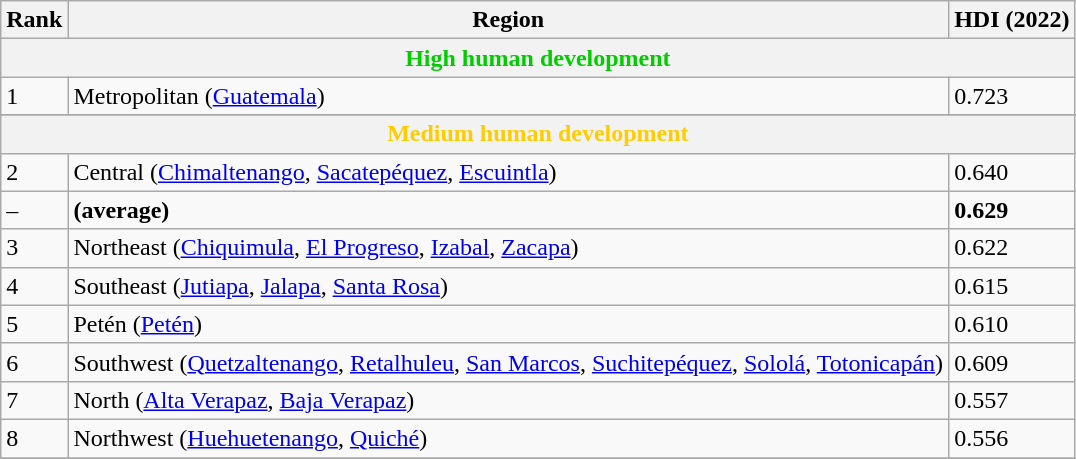<table class="wikitable sortable">
<tr>
<th class="sort">Rank</th>
<th class="sort">Region</th>
<th class="sort">HDI (2022)</th>
</tr>
<tr>
<th colspan="3" style="color:#0c0;">High human development</th>
</tr>
<tr>
<td>1</td>
<td style="text-align:left">Metropolitan (<a href='#'>Guatemala</a>)</td>
<td>0.723</td>
</tr>
<tr style="background:#e6e6e6">
</tr>
<tr>
<th colspan="3" style="color:#fc0;">Medium human development</th>
</tr>
<tr>
<td>2</td>
<td style="text-align:left">Central (<a href='#'>Chimaltenango</a>, <a href='#'>Sacatepéquez</a>, <a href='#'>Escuintla</a>)</td>
<td>0.640</td>
</tr>
<tr>
<td>–</td>
<td><strong></strong> <strong>(average)</strong></td>
<td><strong>0.629</strong></td>
</tr>
<tr>
<td>3</td>
<td style="text-align:left">Northeast (<a href='#'>Chiquimula</a>, <a href='#'>El Progreso</a>, <a href='#'>Izabal</a>, <a href='#'>Zacapa</a>)</td>
<td>0.622</td>
</tr>
<tr>
<td>4</td>
<td style="text-align:left">Southeast (<a href='#'>Jutiapa</a>, <a href='#'>Jalapa</a>, <a href='#'>Santa Rosa</a>)</td>
<td>0.615</td>
</tr>
<tr>
<td>5</td>
<td style="text-align:left">Petén (<a href='#'>Petén</a>)</td>
<td>0.610</td>
</tr>
<tr>
<td>6</td>
<td style="text-align:left">Southwest (<a href='#'>Quetzaltenango</a>, <a href='#'>Retalhuleu</a>, <a href='#'>San Marcos</a>, <a href='#'>Suchitepéquez</a>, <a href='#'>Sololá</a>, <a href='#'>Totonicapán</a>)</td>
<td>0.609</td>
</tr>
<tr>
<td>7</td>
<td style="text-align:left">North (<a href='#'>Alta Verapaz</a>, <a href='#'>Baja Verapaz</a>)</td>
<td>0.557</td>
</tr>
<tr>
<td>8</td>
<td style="text-align:left">Northwest (<a href='#'>Huehuetenango</a>, <a href='#'>Quiché</a>)</td>
<td>0.556</td>
</tr>
<tr>
</tr>
</table>
